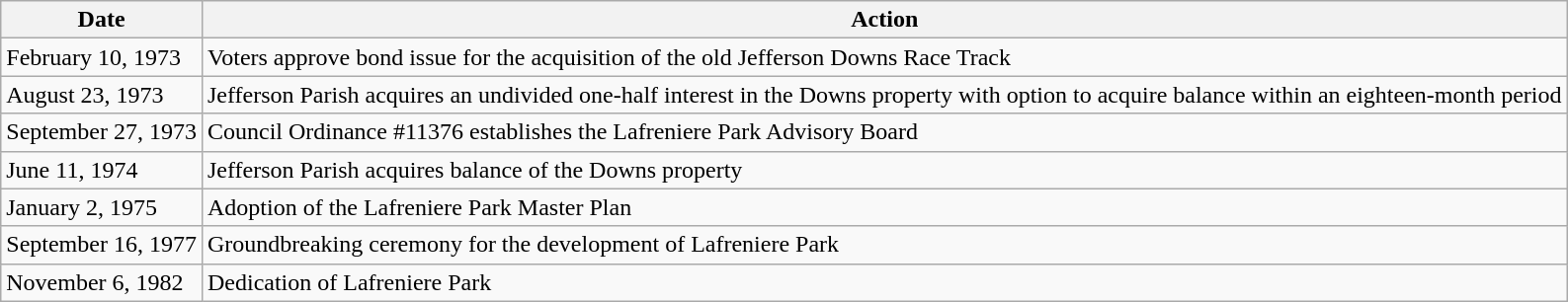<table class="wikitable">
<tr>
<th>Date</th>
<th>Action</th>
</tr>
<tr>
<td>February 10, 1973</td>
<td>Voters approve bond issue for the acquisition of the old Jefferson Downs Race Track</td>
</tr>
<tr>
<td>August 23, 1973</td>
<td>Jefferson Parish acquires an undivided one-half interest in the Downs property with option to acquire balance within an eighteen-month period</td>
</tr>
<tr>
<td>September 27, 1973</td>
<td>Council Ordinance #11376 establishes the Lafreniere Park Advisory Board</td>
</tr>
<tr>
<td>June 11, 1974</td>
<td>Jefferson Parish acquires balance of the Downs property</td>
</tr>
<tr>
<td>January 2, 1975</td>
<td>Adoption of the Lafreniere Park Master Plan</td>
</tr>
<tr>
<td>September 16, 1977</td>
<td>Groundbreaking ceremony for the development of Lafreniere Park</td>
</tr>
<tr>
<td>November 6, 1982</td>
<td>Dedication of Lafreniere Park</td>
</tr>
</table>
